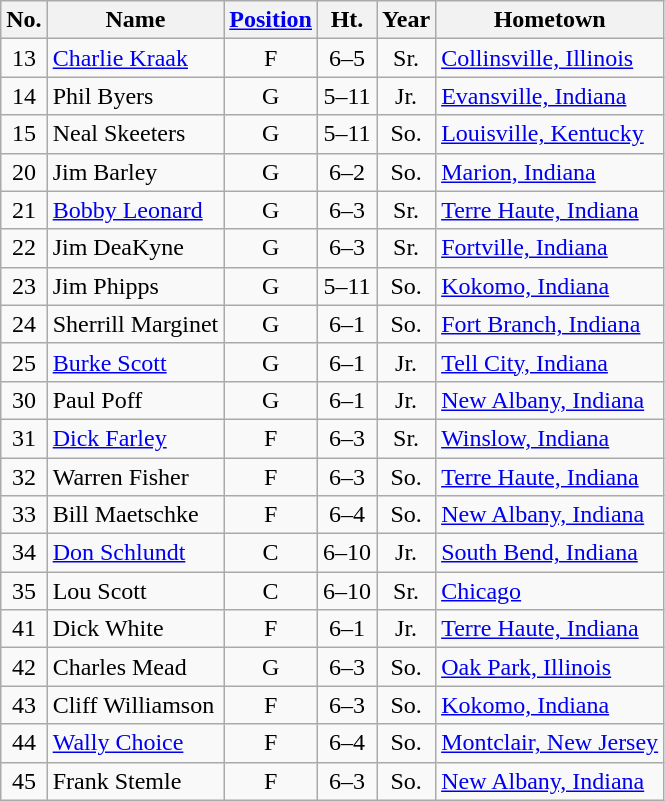<table class="wikitable" style="text-align:center">
<tr>
<th>No.</th>
<th>Name</th>
<th><a href='#'>Position</a></th>
<th>Ht.</th>
<th>Year</th>
<th>Hometown</th>
</tr>
<tr>
<td>13</td>
<td style="text-align:left"><a href='#'>Charlie Kraak</a></td>
<td>F</td>
<td>6–5</td>
<td>Sr.</td>
<td style="text-align:left"><a href='#'>Collinsville, Illinois</a></td>
</tr>
<tr>
<td>14</td>
<td style="text-align:left">Phil Byers</td>
<td>G</td>
<td>5–11</td>
<td>Jr.</td>
<td style="text-align:left"><a href='#'>Evansville, Indiana</a></td>
</tr>
<tr>
<td>15</td>
<td style="text-align:left">Neal Skeeters</td>
<td>G</td>
<td>5–11</td>
<td>So.</td>
<td style="text-align:left"><a href='#'>Louisville, Kentucky</a></td>
</tr>
<tr>
<td>20</td>
<td style="text-align:left">Jim Barley</td>
<td>G</td>
<td>6–2</td>
<td>So.</td>
<td style="text-align:left"><a href='#'>Marion, Indiana</a></td>
</tr>
<tr>
<td>21</td>
<td style="text-align:left"><a href='#'>Bobby Leonard</a></td>
<td>G</td>
<td>6–3</td>
<td>Sr.</td>
<td style="text-align:left"><a href='#'>Terre Haute, Indiana</a></td>
</tr>
<tr>
<td>22</td>
<td style="text-align:left">Jim DeaKyne</td>
<td>G</td>
<td>6–3</td>
<td>Sr.</td>
<td style="text-align:left"><a href='#'>Fortville, Indiana</a></td>
</tr>
<tr>
<td>23</td>
<td style="text-align:left">Jim Phipps</td>
<td>G</td>
<td>5–11</td>
<td>So.</td>
<td style="text-align:left"><a href='#'>Kokomo, Indiana</a></td>
</tr>
<tr>
<td>24</td>
<td style="text-align:left">Sherrill Marginet</td>
<td>G</td>
<td>6–1</td>
<td>So.</td>
<td style="text-align:left"><a href='#'>Fort Branch, Indiana</a></td>
</tr>
<tr>
<td>25</td>
<td style="text-align:left"><a href='#'>Burke Scott</a></td>
<td>G</td>
<td>6–1</td>
<td>Jr.</td>
<td style="text-align:left"><a href='#'>Tell City, Indiana</a></td>
</tr>
<tr>
<td>30</td>
<td style="text-align:left">Paul Poff</td>
<td>G</td>
<td>6–1</td>
<td>Jr.</td>
<td style="text-align:left"><a href='#'>New Albany, Indiana</a></td>
</tr>
<tr>
<td>31</td>
<td style="text-align:left"><a href='#'>Dick Farley</a></td>
<td>F</td>
<td>6–3</td>
<td>Sr.</td>
<td style="text-align:left"><a href='#'>Winslow, Indiana</a></td>
</tr>
<tr>
<td>32</td>
<td style="text-align:left">Warren Fisher</td>
<td>F</td>
<td>6–3</td>
<td>So.</td>
<td style="text-align:left"><a href='#'>Terre Haute, Indiana</a></td>
</tr>
<tr>
<td>33</td>
<td style="text-align:left">Bill Maetschke</td>
<td>F</td>
<td>6–4</td>
<td>So.</td>
<td style="text-align:left"><a href='#'>New Albany, Indiana</a></td>
</tr>
<tr>
<td>34</td>
<td style="text-align:left"><a href='#'>Don Schlundt</a></td>
<td>C</td>
<td>6–10</td>
<td>Jr.</td>
<td style="text-align:left"><a href='#'>South Bend, Indiana</a></td>
</tr>
<tr>
<td>35</td>
<td style="text-align:left">Lou Scott</td>
<td>C</td>
<td>6–10</td>
<td>Sr.</td>
<td style="text-align:left"><a href='#'>Chicago</a></td>
</tr>
<tr>
<td>41</td>
<td style="text-align:left">Dick White</td>
<td>F</td>
<td>6–1</td>
<td>Jr.</td>
<td style="text-align:left"><a href='#'>Terre Haute, Indiana</a></td>
</tr>
<tr>
<td>42</td>
<td style="text-align:left">Charles Mead</td>
<td>G</td>
<td>6–3</td>
<td>So.</td>
<td style="text-align:left"><a href='#'>Oak Park, Illinois</a></td>
</tr>
<tr>
<td>43</td>
<td style="text-align:left">Cliff Williamson</td>
<td>F</td>
<td>6–3</td>
<td>So.</td>
<td style="text-align:left"><a href='#'>Kokomo, Indiana</a></td>
</tr>
<tr>
<td>44</td>
<td style="text-align:left"><a href='#'>Wally Choice</a></td>
<td>F</td>
<td>6–4</td>
<td>So.</td>
<td style="text-align:left"><a href='#'>Montclair, New Jersey</a></td>
</tr>
<tr>
<td>45</td>
<td style="text-align:left">Frank Stemle</td>
<td>F</td>
<td>6–3</td>
<td>So.</td>
<td style="text-align:left"><a href='#'>New Albany, Indiana</a></td>
</tr>
</table>
